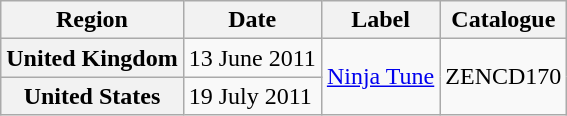<table class="wikitable plainrowheaders">
<tr>
<th scope="col">Region</th>
<th scope="col">Date</th>
<th scope="col">Label</th>
<th scope="col">Catalogue</th>
</tr>
<tr>
<th scope="row">United Kingdom</th>
<td>13 June 2011</td>
<td rowspan="2"><a href='#'>Ninja Tune</a></td>
<td rowspan="2">ZENCD170</td>
</tr>
<tr>
<th scope="row">United States</th>
<td>19 July 2011</td>
</tr>
</table>
